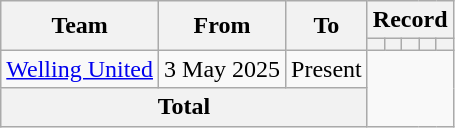<table class=wikitable style=text-align:center>
<tr>
<th rowspan=2>Team</th>
<th rowspan=2>From</th>
<th rowspan=2>To</th>
<th colspan=5>Record</th>
</tr>
<tr>
<th></th>
<th></th>
<th></th>
<th></th>
<th></th>
</tr>
<tr>
<td align=left><a href='#'>Welling United</a></td>
<td align=left>3 May 2025</td>
<td align=left>Present<br></td>
</tr>
<tr>
<th colspan=3>Total<br></th>
</tr>
</table>
